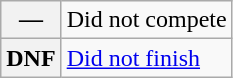<table class="wikitable">
<tr>
<th scope="row" style="text-align: center;">—</th>
<td>Did not compete</td>
</tr>
<tr>
<th scope="row" style="text-align: center;">DNF</th>
<td><a href='#'>Did not finish</a></td>
</tr>
</table>
